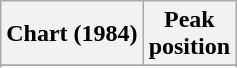<table class="wikitable sortable plainrowheaders" style="text-align:center">
<tr>
<th scope="col">Chart (1984)</th>
<th scope="col">Peak<br>position</th>
</tr>
<tr>
</tr>
<tr>
</tr>
<tr>
</tr>
<tr>
</tr>
<tr>
</tr>
</table>
